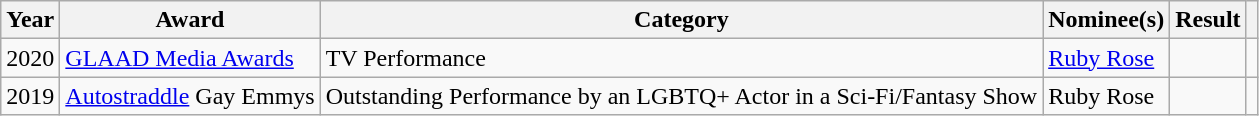<table class="wikitable sortable plainrowheaders">
<tr>
<th scope="col">Year</th>
<th scope="col">Award</th>
<th scope="col">Category</th>
<th scope="col">Nominee(s)</th>
<th scope="col">Result</th>
<th scope="col" class="unsortable"></th>
</tr>
<tr>
<td>2020</td>
<td><a href='#'>GLAAD Media Awards</a></td>
<td>TV Performance</td>
<td><a href='#'>Ruby Rose</a></td>
<td></td>
<td></td>
</tr>
<tr>
<td>2019</td>
<td><a href='#'>Autostraddle</a> Gay Emmys</td>
<td>Outstanding Performance by an LGBTQ+ Actor in a Sci-Fi/Fantasy Show</td>
<td>Ruby Rose</td>
<td></td>
<td></td>
</tr>
</table>
